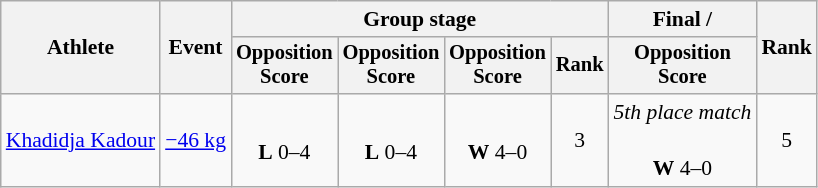<table class="wikitable" style="font-size:90%">
<tr>
<th rowspan=2>Athlete</th>
<th rowspan=2>Event</th>
<th colspan=4>Group stage</th>
<th>Final / </th>
<th rowspan=2>Rank</th>
</tr>
<tr style="font-size:95%">
<th>Opposition<br>Score</th>
<th>Opposition<br>Score</th>
<th>Opposition<br>Score</th>
<th>Rank</th>
<th>Opposition<br>Score</th>
</tr>
<tr align=center>
<td align=left><a href='#'>Khadidja Kadour</a></td>
<td align=left><a href='#'>−46 kg</a></td>
<td><br><strong>L</strong> 0–4</td>
<td><br><strong>L</strong> 0–4</td>
<td><br><strong>W</strong> 4–0</td>
<td>3</td>
<td><em>5th place match</em><br><br><strong>W</strong> 4–0 <sup></sup></td>
<td>5</td>
</tr>
</table>
